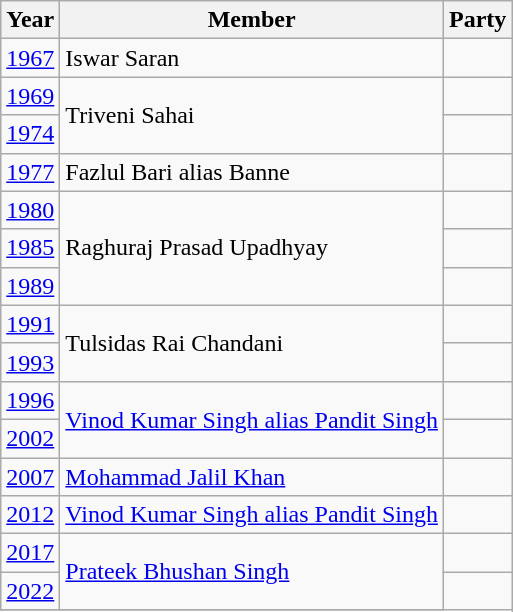<table class="wikitable">
<tr>
<th>Year</th>
<th>Member</th>
<th colspan="2">Party</th>
</tr>
<tr>
<td><a href='#'>1967</a></td>
<td>Iswar Saran</td>
<td></td>
</tr>
<tr>
<td><a href='#'>1969</a></td>
<td rowspan="2">Triveni Sahai</td>
<td></td>
</tr>
<tr>
<td><a href='#'>1974</a></td>
</tr>
<tr>
<td><a href='#'>1977</a></td>
<td>Fazlul Bari alias Banne</td>
<td></td>
</tr>
<tr>
<td><a href='#'>1980</a></td>
<td rowspan="3">Raghuraj Prasad Upadhyay</td>
<td></td>
</tr>
<tr>
<td><a href='#'>1985</a></td>
<td></td>
</tr>
<tr>
<td><a href='#'>1989</a></td>
</tr>
<tr>
<td><a href='#'>1991</a></td>
<td rowspan="2">Tulsidas Rai Chandani</td>
<td></td>
</tr>
<tr>
<td><a href='#'>1993</a></td>
</tr>
<tr>
<td><a href='#'>1996</a></td>
<td rowspan="2"><a href='#'>Vinod Kumar Singh alias Pandit Singh</a></td>
<td></td>
</tr>
<tr>
<td><a href='#'>2002</a></td>
</tr>
<tr>
<td><a href='#'>2007</a></td>
<td><a href='#'>Mohammad Jalil Khan</a></td>
<td></td>
</tr>
<tr>
<td><a href='#'>2012</a></td>
<td><a href='#'>Vinod Kumar Singh alias Pandit Singh</a></td>
<td></td>
</tr>
<tr>
<td><a href='#'>2017</a></td>
<td rowspan="2"><a href='#'>Prateek Bhushan Singh</a></td>
<td></td>
</tr>
<tr>
<td><a href='#'>2022</a></td>
</tr>
<tr>
</tr>
</table>
